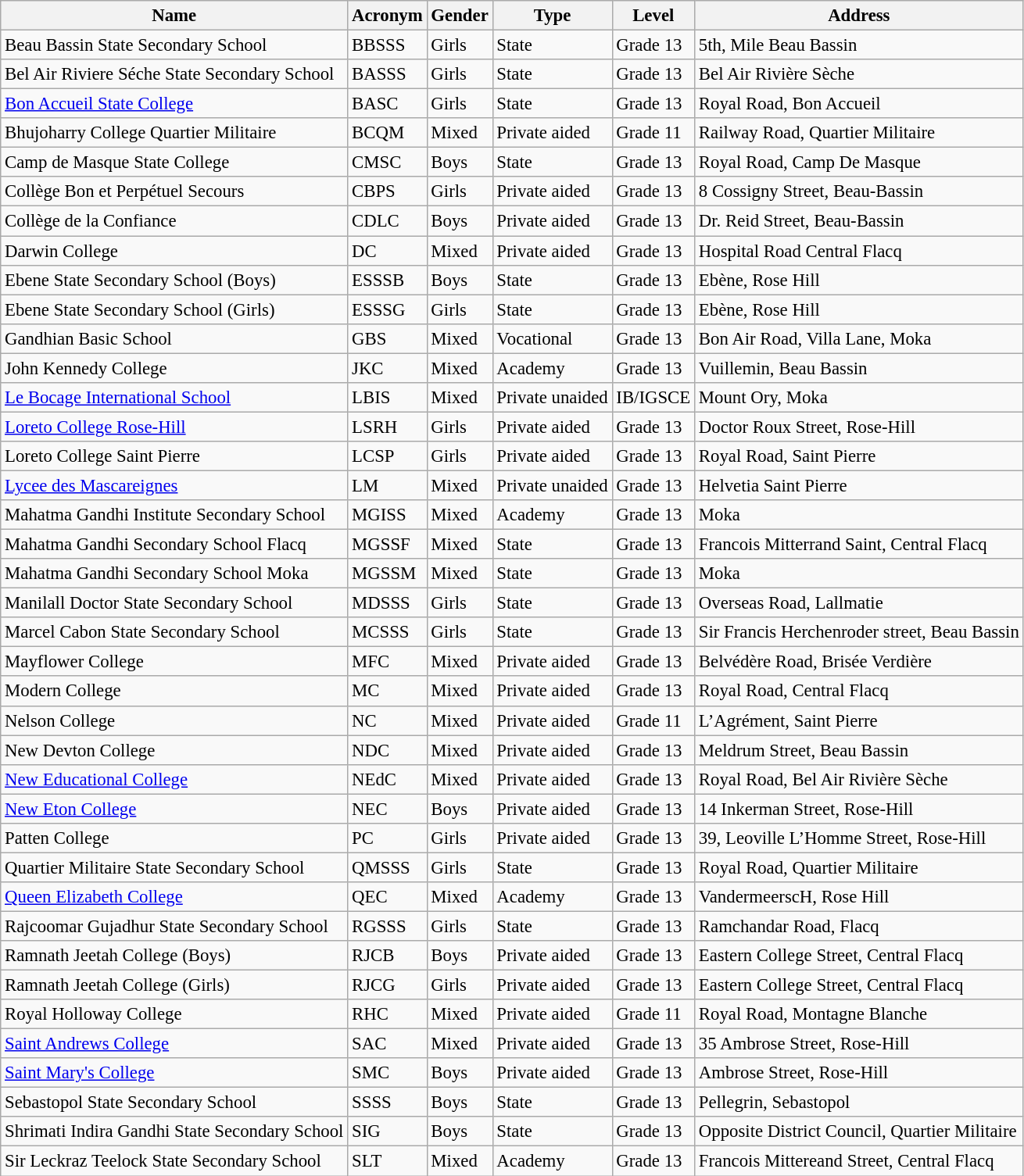<table class="wikitable sortable" style="font-size:95%;">
<tr>
<th>Name</th>
<th>Acronym</th>
<th>Gender</th>
<th>Type</th>
<th>Level</th>
<th>Address</th>
</tr>
<tr>
<td>Beau Bassin State Secondary School</td>
<td>BBSSS</td>
<td>Girls</td>
<td>State</td>
<td>Grade 13</td>
<td>5th, Mile Beau Bassin</td>
</tr>
<tr>
<td>Bel Air Riviere Séche State Secondary School</td>
<td>BASSS</td>
<td>Girls</td>
<td>State</td>
<td>Grade 13</td>
<td>Bel Air Rivière Sèche</td>
</tr>
<tr>
<td><a href='#'>Bon Accueil State College</a></td>
<td>BASC</td>
<td>Girls</td>
<td>State</td>
<td>Grade 13</td>
<td>Royal Road, Bon Accueil</td>
</tr>
<tr>
<td>Bhujoharry College Quartier Militaire</td>
<td>BCQM</td>
<td>Mixed</td>
<td>Private aided</td>
<td>Grade 11</td>
<td>Railway Road, Quartier Militaire</td>
</tr>
<tr>
<td>Camp de Masque State College</td>
<td>CMSC</td>
<td>Boys</td>
<td>State</td>
<td>Grade 13</td>
<td>Royal Road, Camp De Masque</td>
</tr>
<tr>
<td>Collège Bon et Perpétuel Secours</td>
<td>CBPS</td>
<td>Girls</td>
<td>Private aided</td>
<td>Grade 13</td>
<td>8 Cossigny Street, Beau-Bassin</td>
</tr>
<tr>
<td>Collège de la Confiance</td>
<td>CDLC</td>
<td>Boys</td>
<td>Private aided</td>
<td>Grade 13</td>
<td>Dr. Reid Street, Beau-Bassin</td>
</tr>
<tr>
<td>Darwin College</td>
<td>DC</td>
<td>Mixed</td>
<td>Private aided</td>
<td>Grade 13</td>
<td>Hospital Road Central Flacq</td>
</tr>
<tr>
<td>Ebene State Secondary School (Boys)</td>
<td>ESSSB</td>
<td>Boys</td>
<td>State</td>
<td>Grade 13</td>
<td>Ebène, Rose Hill</td>
</tr>
<tr>
<td>Ebene State Secondary School (Girls)</td>
<td>ESSSG</td>
<td>Girls</td>
<td>State</td>
<td>Grade 13</td>
<td>Ebène, Rose Hill</td>
</tr>
<tr>
<td>Gandhian Basic School</td>
<td>GBS</td>
<td>Mixed</td>
<td>Vocational</td>
<td>Grade 13</td>
<td>Bon Air Road, Villa Lane, Moka</td>
</tr>
<tr>
<td>John Kennedy College</td>
<td>JKC</td>
<td>Mixed</td>
<td>Academy</td>
<td>Grade 13</td>
<td>Vuillemin, Beau Bassin</td>
</tr>
<tr>
<td><a href='#'>Le Bocage International School</a></td>
<td>LBIS</td>
<td>Mixed</td>
<td>Private unaided</td>
<td>IB/IGSCE</td>
<td>Mount Ory, Moka</td>
</tr>
<tr>
<td><a href='#'>Loreto College Rose-Hill</a></td>
<td>LSRH</td>
<td>Girls</td>
<td>Private aided</td>
<td>Grade 13</td>
<td>Doctor Roux Street, Rose-Hill</td>
</tr>
<tr>
<td>Loreto College Saint Pierre</td>
<td>LCSP</td>
<td>Girls</td>
<td>Private aided</td>
<td>Grade 13</td>
<td>Royal Road, Saint Pierre</td>
</tr>
<tr>
<td><a href='#'>Lycee des Mascareignes</a></td>
<td>LM</td>
<td>Mixed</td>
<td>Private unaided</td>
<td>Grade 13</td>
<td>Helvetia Saint Pierre</td>
</tr>
<tr>
<td>Mahatma Gandhi Institute Secondary School</td>
<td>MGISS</td>
<td>Mixed</td>
<td>Academy</td>
<td>Grade 13</td>
<td>Moka</td>
</tr>
<tr>
<td>Mahatma Gandhi Secondary School Flacq</td>
<td>MGSSF</td>
<td>Mixed</td>
<td>State</td>
<td>Grade 13</td>
<td>Francois Mitterrand Saint, Central Flacq</td>
</tr>
<tr>
<td>Mahatma Gandhi Secondary School Moka</td>
<td>MGSSM</td>
<td>Mixed</td>
<td>State</td>
<td>Grade 13</td>
<td>Moka</td>
</tr>
<tr>
<td>Manilall Doctor State Secondary School</td>
<td>MDSSS</td>
<td>Girls</td>
<td>State</td>
<td>Grade 13</td>
<td>Overseas Road, Lallmatie</td>
</tr>
<tr>
<td>Marcel Cabon State Secondary School</td>
<td>MCSSS</td>
<td>Girls</td>
<td>State</td>
<td>Grade 13</td>
<td>Sir Francis Herchenroder street, Beau Bassin</td>
</tr>
<tr>
<td>Mayflower College</td>
<td>MFC</td>
<td>Mixed</td>
<td>Private aided</td>
<td>Grade 13</td>
<td>Belvédère Road, Brisée Verdière</td>
</tr>
<tr>
<td>Modern College</td>
<td>MC</td>
<td>Mixed</td>
<td>Private aided</td>
<td>Grade 13</td>
<td>Royal Road, Central Flacq</td>
</tr>
<tr>
<td>Nelson College</td>
<td>NC</td>
<td>Mixed</td>
<td>Private aided</td>
<td>Grade 11</td>
<td>L’Agrément, Saint Pierre</td>
</tr>
<tr>
<td>New Devton College</td>
<td>NDC</td>
<td>Mixed</td>
<td>Private aided</td>
<td>Grade 13</td>
<td>Meldrum Street, Beau Bassin</td>
</tr>
<tr>
<td><a href='#'>New Educational College</a></td>
<td>NEdC</td>
<td>Mixed</td>
<td>Private aided</td>
<td>Grade 13</td>
<td>Royal Road, Bel Air Rivière Sèche</td>
</tr>
<tr>
<td><a href='#'>New Eton College</a></td>
<td>NEC</td>
<td>Boys</td>
<td>Private aided</td>
<td>Grade 13</td>
<td>14 Inkerman Street, Rose-Hill</td>
</tr>
<tr>
<td>Patten College</td>
<td>PC</td>
<td>Girls</td>
<td>Private aided</td>
<td>Grade 13</td>
<td>39, Leoville L’Homme Street, Rose-Hill</td>
</tr>
<tr>
<td>Quartier Militaire State Secondary School</td>
<td>QMSSS</td>
<td>Girls</td>
<td>State</td>
<td>Grade 13</td>
<td>Royal Road, Quartier Militaire</td>
</tr>
<tr>
<td><a href='#'>Queen Elizabeth College</a></td>
<td>QEC</td>
<td>Mixed</td>
<td>Academy</td>
<td>Grade 13</td>
<td>VandermeerscH, Rose Hill</td>
</tr>
<tr>
<td>Rajcoomar Gujadhur State Secondary School</td>
<td>RGSSS</td>
<td>Girls</td>
<td>State</td>
<td>Grade 13</td>
<td>Ramchandar Road, Flacq</td>
</tr>
<tr>
<td>Ramnath Jeetah College (Boys)</td>
<td>RJCB</td>
<td>Boys</td>
<td>Private aided</td>
<td>Grade 13</td>
<td>Eastern College Street, Central Flacq</td>
</tr>
<tr>
<td>Ramnath Jeetah College (Girls)</td>
<td>RJCG</td>
<td>Girls</td>
<td>Private aided</td>
<td>Grade 13</td>
<td>Eastern College Street, Central Flacq</td>
</tr>
<tr>
<td>Royal Holloway College</td>
<td>RHC</td>
<td>Mixed</td>
<td>Private aided</td>
<td>Grade 11</td>
<td>Royal Road, Montagne Blanche</td>
</tr>
<tr>
<td><a href='#'>Saint Andrews College</a></td>
<td>SAC</td>
<td>Mixed</td>
<td>Private aided</td>
<td>Grade 13</td>
<td>35 Ambrose Street, Rose-Hill</td>
</tr>
<tr>
<td><a href='#'>Saint Mary's College</a></td>
<td>SMC</td>
<td>Boys</td>
<td>Private aided</td>
<td>Grade 13</td>
<td>Ambrose Street, Rose-Hill</td>
</tr>
<tr>
<td>Sebastopol State Secondary School</td>
<td>SSSS</td>
<td>Boys</td>
<td>State</td>
<td>Grade 13</td>
<td>Pellegrin, Sebastopol</td>
</tr>
<tr>
<td>Shrimati Indira Gandhi State Secondary School</td>
<td>SIG</td>
<td>Boys</td>
<td>State</td>
<td>Grade 13</td>
<td>Opposite District Council, Quartier Militaire</td>
</tr>
<tr>
<td>Sir Leckraz Teelock State Secondary School</td>
<td>SLT</td>
<td>Mixed</td>
<td>Academy</td>
<td>Grade 13</td>
<td>Francois Mittereand Street, Central Flacq</td>
</tr>
</table>
